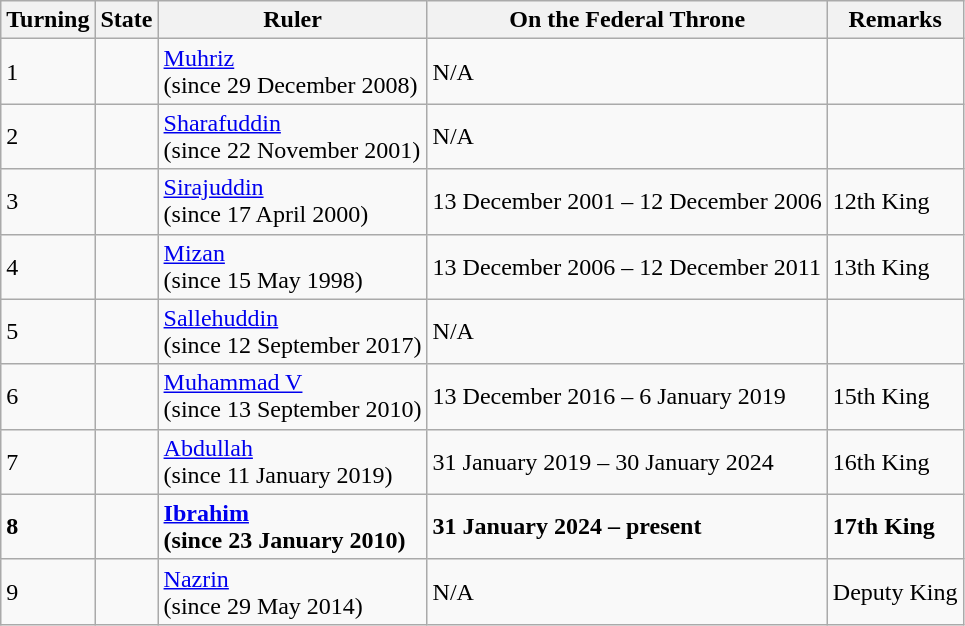<table class="wikitable sortable">
<tr>
<th>Turning</th>
<th>State</th>
<th>Ruler</th>
<th>On the Federal Throne</th>
<th>Remarks</th>
</tr>
<tr>
<td>1</td>
<td></td>
<td><a href='#'>Muhriz</a><br>(since 29 December 2008)</td>
<td>N/A</td>
<td></td>
</tr>
<tr>
<td>2</td>
<td></td>
<td><a href='#'>Sharafuddin</a><br>(since 22 November 2001)</td>
<td>N/A</td>
<td></td>
</tr>
<tr>
<td>3</td>
<td></td>
<td><a href='#'>Sirajuddin</a><br>(since 17 April 2000)</td>
<td>13 December 2001 – 12 December 2006</td>
<td>12th King</td>
</tr>
<tr>
<td>4</td>
<td></td>
<td><a href='#'>Mizan</a><br>(since 15 May 1998)</td>
<td>13 December 2006 – 12 December 2011</td>
<td>13th King</td>
</tr>
<tr>
<td>5</td>
<td></td>
<td><a href='#'>Sallehuddin</a><br>(since 12 September 2017)</td>
<td>N/A</td>
<td></td>
</tr>
<tr>
<td>6</td>
<td></td>
<td><a href='#'>Muhammad V</a><br>(since 13 September 2010)</td>
<td>13 December 2016 – 6 January 2019</td>
<td>15th King</td>
</tr>
<tr>
<td>7</td>
<td></td>
<td><a href='#'>Abdullah</a><br>(since 11 January 2019)</td>
<td>31 January 2019 – 30 January 2024</td>
<td>16th King</td>
</tr>
<tr>
<td><strong>8</strong></td>
<td><strong></strong></td>
<td><strong><a href='#'>Ibrahim</a></strong><br><strong>(since 23 January 2010)</strong></td>
<td><strong>31 January 2024 – present</strong></td>
<td><strong>17th King</strong></td>
</tr>
<tr>
<td>9</td>
<td></td>
<td><a href='#'>Nazrin</a><br>(since 29 May 2014)</td>
<td>N/A</td>
<td>Deputy King</td>
</tr>
</table>
